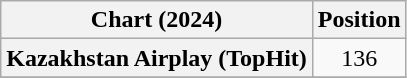<table class="wikitable plainrowheaders" style="text-align:center">
<tr>
<th scope="col">Chart (2024)</th>
<th scope="col">Position</th>
</tr>
<tr>
<th scope="row">Kazakhstan Airplay (TopHit)</th>
<td>136</td>
</tr>
<tr>
</tr>
</table>
